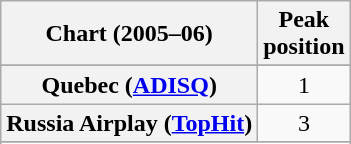<table class="wikitable plainrowheaders sortable" style="text-align:center;">
<tr>
<th scope="col">Chart (2005–06)</th>
<th scope="col">Peak<br>position</th>
</tr>
<tr>
</tr>
<tr>
</tr>
<tr>
</tr>
<tr>
</tr>
<tr>
</tr>
<tr>
<th scope="row">Quebec (<a href='#'>ADISQ</a>)</th>
<td>1</td>
</tr>
<tr>
<th scope="row">Russia Airplay (<a href='#'>TopHit</a>)</th>
<td>3</td>
</tr>
<tr>
</tr>
<tr>
</tr>
</table>
